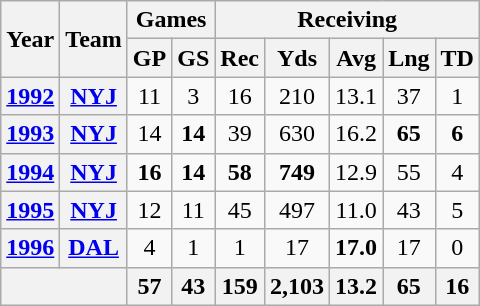<table class="wikitable" style="text-align:center">
<tr>
<th rowspan="2">Year</th>
<th rowspan="2">Team</th>
<th colspan="2">Games</th>
<th colspan="5">Receiving</th>
</tr>
<tr>
<th>GP</th>
<th>GS</th>
<th>Rec</th>
<th>Yds</th>
<th>Avg</th>
<th>Lng</th>
<th>TD</th>
</tr>
<tr>
<th><a href='#'>1992</a></th>
<th><a href='#'>NYJ</a></th>
<td>11</td>
<td>3</td>
<td>16</td>
<td>210</td>
<td>13.1</td>
<td>37</td>
<td>1</td>
</tr>
<tr>
<th><a href='#'>1993</a></th>
<th><a href='#'>NYJ</a></th>
<td>14</td>
<td><strong>14</strong></td>
<td>39</td>
<td>630</td>
<td>16.2</td>
<td><strong>65</strong></td>
<td><strong>6</strong></td>
</tr>
<tr>
<th><a href='#'>1994</a></th>
<th><a href='#'>NYJ</a></th>
<td><strong>16</strong></td>
<td><strong>14</strong></td>
<td><strong>58</strong></td>
<td><strong>749</strong></td>
<td>12.9</td>
<td>55</td>
<td>4</td>
</tr>
<tr>
<th><a href='#'>1995</a></th>
<th><a href='#'>NYJ</a></th>
<td>12</td>
<td>11</td>
<td>45</td>
<td>497</td>
<td>11.0</td>
<td>43</td>
<td>5</td>
</tr>
<tr>
<th><a href='#'>1996</a></th>
<th><a href='#'>DAL</a></th>
<td>4</td>
<td>1</td>
<td>1</td>
<td>17</td>
<td><strong>17.0</strong></td>
<td>17</td>
<td>0</td>
</tr>
<tr>
<th colspan="2"></th>
<th>57</th>
<th>43</th>
<th>159</th>
<th>2,103</th>
<th>13.2</th>
<th>65</th>
<th>16</th>
</tr>
</table>
